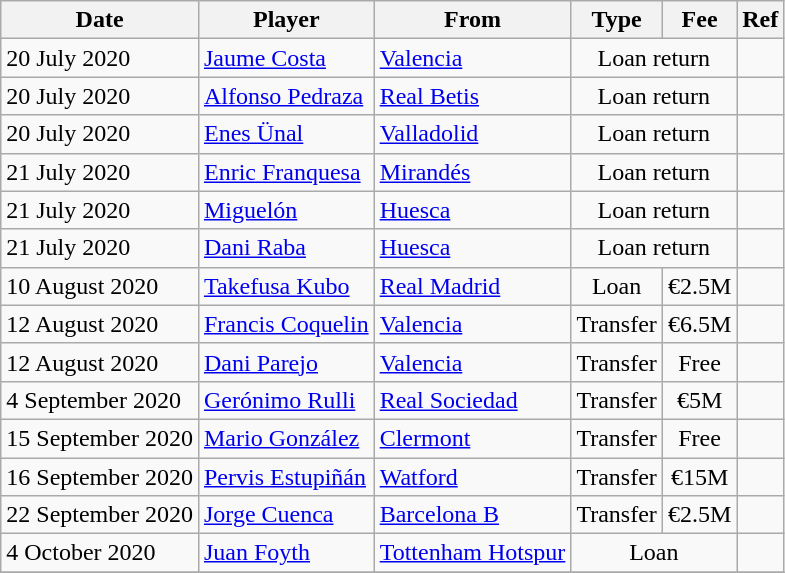<table class="wikitable">
<tr>
<th>Date</th>
<th>Player</th>
<th>From</th>
<th>Type</th>
<th>Fee</th>
<th>Ref</th>
</tr>
<tr>
<td>20 July 2020</td>
<td> <a href='#'>Jaume Costa</a></td>
<td><a href='#'>Valencia</a></td>
<td align=center colspan=2>Loan return</td>
<td align=center></td>
</tr>
<tr>
<td>20 July 2020</td>
<td> <a href='#'>Alfonso Pedraza</a></td>
<td><a href='#'>Real Betis</a></td>
<td align=center colspan=2>Loan return</td>
<td align=center></td>
</tr>
<tr>
<td>20 July 2020</td>
<td> <a href='#'>Enes Ünal</a></td>
<td><a href='#'>Valladolid</a></td>
<td align=center colspan=2>Loan return</td>
<td align=center></td>
</tr>
<tr>
<td>21 July 2020</td>
<td> <a href='#'>Enric Franquesa</a></td>
<td><a href='#'>Mirandés</a></td>
<td align=center colspan=2>Loan return</td>
<td align=center></td>
</tr>
<tr>
<td>21 July 2020</td>
<td> <a href='#'>Miguelón</a></td>
<td><a href='#'>Huesca</a></td>
<td align=center colspan=2>Loan return</td>
<td align=center></td>
</tr>
<tr>
<td>21 July 2020</td>
<td> <a href='#'>Dani Raba</a></td>
<td><a href='#'>Huesca</a></td>
<td align=center colspan=2>Loan return</td>
<td align=center></td>
</tr>
<tr>
<td>10 August 2020</td>
<td> <a href='#'>Takefusa Kubo</a></td>
<td><a href='#'>Real Madrid</a></td>
<td align=center>Loan</td>
<td align=center>€2.5M</td>
<td align=center></td>
</tr>
<tr>
<td>12 August 2020</td>
<td> <a href='#'>Francis Coquelin</a></td>
<td><a href='#'>Valencia</a></td>
<td align=center>Transfer</td>
<td align=center>€6.5M</td>
<td align=center></td>
</tr>
<tr>
<td>12 August 2020</td>
<td> <a href='#'>Dani Parejo</a></td>
<td><a href='#'>Valencia</a></td>
<td align=center>Transfer</td>
<td align=center>Free</td>
<td align=center></td>
</tr>
<tr>
<td>4 September 2020</td>
<td> <a href='#'>Gerónimo Rulli</a></td>
<td><a href='#'>Real Sociedad</a></td>
<td align=center>Transfer</td>
<td align=center>€5M</td>
<td align=center></td>
</tr>
<tr>
<td>15 September 2020</td>
<td> <a href='#'>Mario González</a></td>
<td> <a href='#'>Clermont</a></td>
<td align=center>Transfer</td>
<td align=center>Free</td>
<td align=center></td>
</tr>
<tr>
<td>16 September 2020</td>
<td> <a href='#'>Pervis Estupiñán</a></td>
<td> <a href='#'>Watford</a></td>
<td align=center>Transfer</td>
<td align=center>€15M</td>
<td align=center></td>
</tr>
<tr>
<td>22 September 2020</td>
<td> <a href='#'>Jorge Cuenca</a></td>
<td><a href='#'>Barcelona B</a></td>
<td align=center>Transfer</td>
<td align=center>€2.5M</td>
<td align=center></td>
</tr>
<tr>
<td>4 October 2020</td>
<td> <a href='#'>Juan Foyth</a></td>
<td> <a href='#'>Tottenham Hotspur</a></td>
<td align=center colspan=2>Loan</td>
<td align=center></td>
</tr>
<tr>
</tr>
</table>
